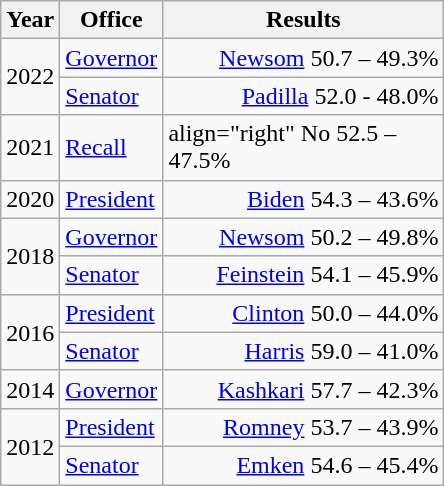<table class=wikitable>
<tr>
<th width="30">Year</th>
<th width="60">Office</th>
<th width="180">Results</th>
</tr>
<tr>
<td rowspan="2">2022</td>
<td><a href='#'>Governor</a></td>
<td align="right" ><a href='#'>Newsom</a> 50.7 – 49.3%</td>
</tr>
<tr>
<td><a href='#'>Senator</a></td>
<td align="right" ><a href='#'>Padilla</a> 52.0 - 48.0%</td>
</tr>
<tr>
<td>2021</td>
<td><a href='#'>Recall</a></td>
<td>align="right"  No 52.5 – 47.5%</td>
</tr>
<tr>
<td rowspan="1">2020</td>
<td><a href='#'>President</a></td>
<td align="right" ><a href='#'>Biden</a> 54.3 – 43.6%</td>
</tr>
<tr>
<td rowspan="2">2018</td>
<td><a href='#'>Governor</a></td>
<td align="right" ><a href='#'>Newsom</a> 50.2 – 49.8%</td>
</tr>
<tr>
<td><a href='#'>Senator</a></td>
<td align="right" ><a href='#'>Feinstein</a> 54.1 – 45.9%</td>
</tr>
<tr>
<td rowspan="2">2016</td>
<td><a href='#'>President</a></td>
<td align="right" ><a href='#'>Clinton</a> 50.0 – 44.0%</td>
</tr>
<tr>
<td><a href='#'>Senator</a></td>
<td align="right" ><a href='#'>Harris</a> 59.0 – 41.0%</td>
</tr>
<tr>
<td>2014</td>
<td><a href='#'>Governor</a></td>
<td align="right" ><a href='#'>Kashkari</a> 57.7 – 42.3%</td>
</tr>
<tr>
<td rowspan="2">2012</td>
<td><a href='#'>President</a></td>
<td align="right" ><a href='#'>Romney</a> 53.7 – 43.9%</td>
</tr>
<tr>
<td><a href='#'>Senator</a></td>
<td align="right" ><a href='#'>Emken</a> 54.6 – 45.4%</td>
</tr>
</table>
